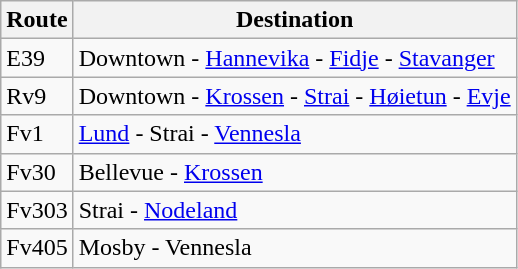<table class="wikitable sortable">
<tr>
<th>Route</th>
<th>Destination</th>
</tr>
<tr>
<td>E39</td>
<td>Downtown - <a href='#'>Hannevika</a> - <a href='#'>Fidje</a> - <a href='#'>Stavanger</a></td>
</tr>
<tr>
<td>Rv9</td>
<td>Downtown - <a href='#'>Krossen</a> - <a href='#'>Strai</a> - <a href='#'>Høietun</a> - <a href='#'>Evje</a></td>
</tr>
<tr>
<td>Fv1</td>
<td><a href='#'>Lund</a> - Strai - <a href='#'>Vennesla</a></td>
</tr>
<tr>
<td>Fv30</td>
<td>Bellevue - <a href='#'>Krossen</a></td>
</tr>
<tr>
<td>Fv303</td>
<td>Strai - <a href='#'>Nodeland</a></td>
</tr>
<tr>
<td>Fv405</td>
<td>Mosby - Vennesla</td>
</tr>
</table>
